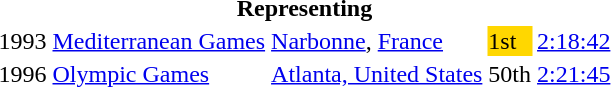<table>
<tr>
<th colspan="5">Representing </th>
</tr>
<tr>
<td>1993</td>
<td><a href='#'>Mediterranean Games</a></td>
<td><a href='#'>Narbonne</a>, <a href='#'>France</a></td>
<td bgcolor="gold">1st</td>
<td><a href='#'>2:18:42</a></td>
</tr>
<tr>
<td>1996</td>
<td><a href='#'>Olympic Games</a></td>
<td><a href='#'>Atlanta, United States</a></td>
<td>50th</td>
<td><a href='#'>2:21:45</a></td>
</tr>
</table>
